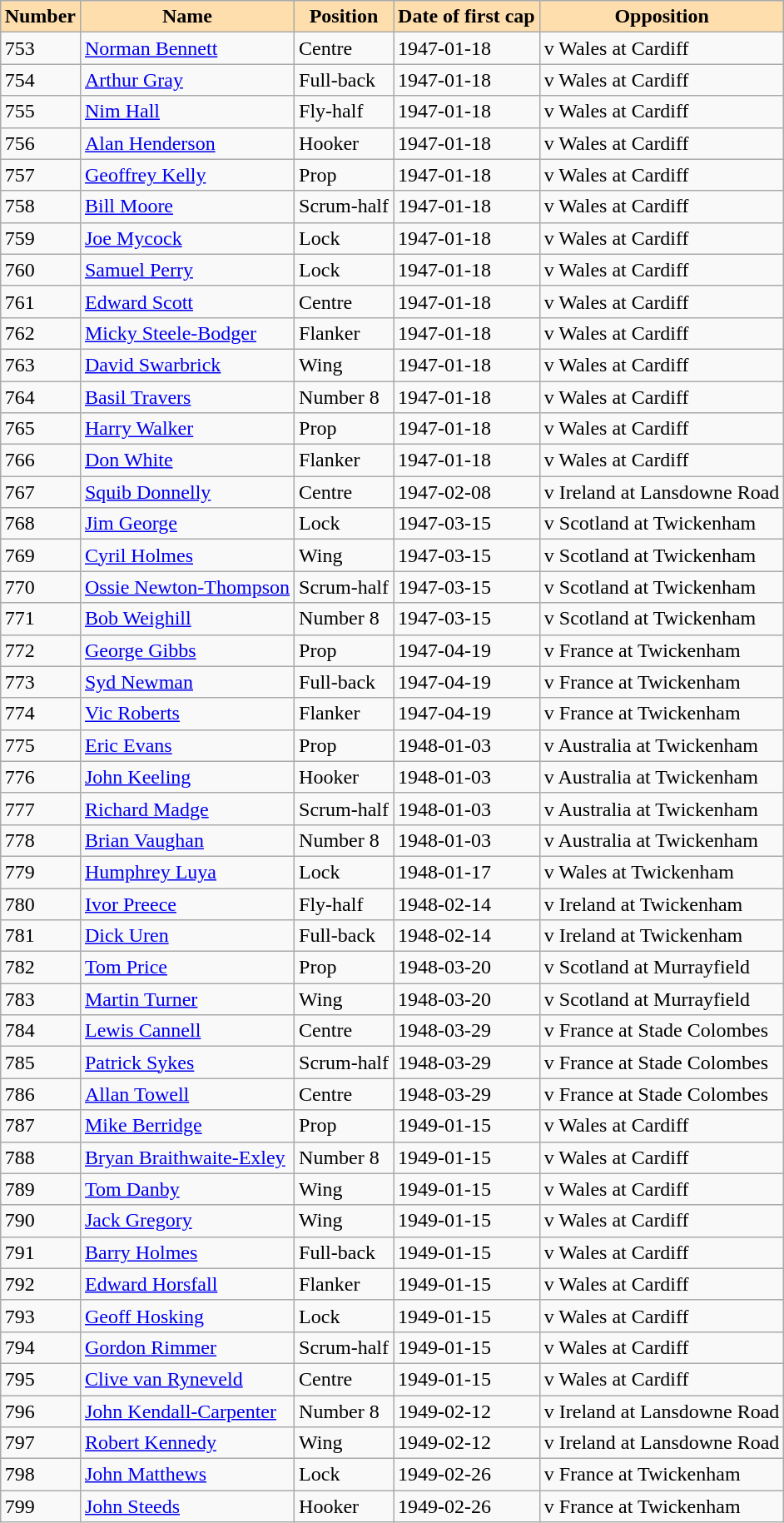<table class="sortable wikitable" style="margin:auto;">
<tr>
<th style="background:#ffdead;">Number</th>
<th style="background:#ffdead;">Name</th>
<th style="background:#ffdead;">Position</th>
<th style="background:#ffdead;">Date of first cap</th>
<th style="background:#ffdead;">Opposition</th>
</tr>
<tr>
<td>753</td>
<td><a href='#'>Norman Bennett</a></td>
<td>Centre</td>
<td>1947-01-18</td>
<td>v Wales at Cardiff</td>
</tr>
<tr>
<td>754</td>
<td><a href='#'>Arthur Gray</a></td>
<td>Full-back</td>
<td>1947-01-18</td>
<td>v Wales at Cardiff</td>
</tr>
<tr>
<td>755</td>
<td><a href='#'>Nim Hall</a></td>
<td>Fly-half</td>
<td>1947-01-18</td>
<td>v Wales at Cardiff</td>
</tr>
<tr>
<td>756</td>
<td><a href='#'>Alan Henderson</a></td>
<td>Hooker</td>
<td>1947-01-18</td>
<td>v Wales at Cardiff</td>
</tr>
<tr>
<td>757</td>
<td><a href='#'>Geoffrey Kelly</a></td>
<td>Prop</td>
<td>1947-01-18</td>
<td>v Wales at Cardiff</td>
</tr>
<tr>
<td>758</td>
<td><a href='#'>Bill Moore</a></td>
<td>Scrum-half</td>
<td>1947-01-18</td>
<td>v Wales at Cardiff</td>
</tr>
<tr>
<td>759</td>
<td><a href='#'>Joe Mycock</a></td>
<td>Lock</td>
<td>1947-01-18</td>
<td>v Wales at Cardiff</td>
</tr>
<tr>
<td>760</td>
<td><a href='#'>Samuel Perry</a></td>
<td>Lock</td>
<td>1947-01-18</td>
<td>v Wales at Cardiff</td>
</tr>
<tr>
<td>761</td>
<td><a href='#'>Edward Scott</a></td>
<td>Centre</td>
<td>1947-01-18</td>
<td>v Wales at Cardiff</td>
</tr>
<tr>
<td>762</td>
<td><a href='#'>Micky Steele-Bodger</a></td>
<td>Flanker</td>
<td>1947-01-18</td>
<td>v Wales at Cardiff</td>
</tr>
<tr>
<td>763</td>
<td><a href='#'>David Swarbrick</a></td>
<td>Wing</td>
<td>1947-01-18</td>
<td>v Wales at Cardiff</td>
</tr>
<tr>
<td>764</td>
<td><a href='#'>Basil Travers</a></td>
<td>Number 8</td>
<td>1947-01-18</td>
<td>v Wales at Cardiff</td>
</tr>
<tr>
<td>765</td>
<td><a href='#'>Harry Walker</a></td>
<td>Prop</td>
<td>1947-01-18</td>
<td>v Wales at Cardiff</td>
</tr>
<tr>
<td>766</td>
<td><a href='#'>Don White</a></td>
<td>Flanker</td>
<td>1947-01-18</td>
<td>v Wales at Cardiff</td>
</tr>
<tr>
<td>767</td>
<td><a href='#'>Squib Donnelly</a></td>
<td>Centre</td>
<td>1947-02-08</td>
<td>v Ireland at Lansdowne Road</td>
</tr>
<tr>
<td>768</td>
<td><a href='#'>Jim George</a></td>
<td>Lock</td>
<td>1947-03-15</td>
<td>v Scotland at Twickenham</td>
</tr>
<tr>
<td>769</td>
<td><a href='#'>Cyril Holmes</a></td>
<td>Wing</td>
<td>1947-03-15</td>
<td>v Scotland at Twickenham</td>
</tr>
<tr>
<td>770</td>
<td><a href='#'>Ossie Newton-Thompson</a></td>
<td>Scrum-half</td>
<td>1947-03-15</td>
<td>v Scotland at Twickenham</td>
</tr>
<tr>
<td>771</td>
<td><a href='#'>Bob Weighill</a></td>
<td>Number 8</td>
<td>1947-03-15</td>
<td>v Scotland at Twickenham</td>
</tr>
<tr>
<td>772</td>
<td><a href='#'>George Gibbs</a></td>
<td>Prop</td>
<td>1947-04-19</td>
<td>v France at Twickenham</td>
</tr>
<tr>
<td>773</td>
<td><a href='#'>Syd Newman</a></td>
<td>Full-back</td>
<td>1947-04-19</td>
<td>v France at Twickenham</td>
</tr>
<tr>
<td>774</td>
<td><a href='#'>Vic Roberts</a></td>
<td>Flanker</td>
<td>1947-04-19</td>
<td>v France at Twickenham</td>
</tr>
<tr>
<td>775</td>
<td><a href='#'>Eric Evans</a></td>
<td>Prop</td>
<td>1948-01-03</td>
<td>v Australia at Twickenham</td>
</tr>
<tr>
<td>776</td>
<td><a href='#'>John Keeling</a></td>
<td>Hooker</td>
<td>1948-01-03</td>
<td>v Australia at Twickenham</td>
</tr>
<tr>
<td>777</td>
<td><a href='#'>Richard Madge</a></td>
<td>Scrum-half</td>
<td>1948-01-03</td>
<td>v Australia at Twickenham</td>
</tr>
<tr>
<td>778</td>
<td><a href='#'>Brian Vaughan</a></td>
<td>Number 8</td>
<td>1948-01-03</td>
<td>v Australia at Twickenham</td>
</tr>
<tr>
<td>779</td>
<td><a href='#'>Humphrey Luya</a></td>
<td>Lock</td>
<td>1948-01-17</td>
<td>v Wales at Twickenham</td>
</tr>
<tr>
<td>780</td>
<td><a href='#'>Ivor Preece</a></td>
<td>Fly-half</td>
<td>1948-02-14</td>
<td>v Ireland at Twickenham</td>
</tr>
<tr>
<td>781</td>
<td><a href='#'>Dick Uren</a></td>
<td>Full-back</td>
<td>1948-02-14</td>
<td>v Ireland at Twickenham</td>
</tr>
<tr>
<td>782</td>
<td><a href='#'>Tom Price</a></td>
<td>Prop</td>
<td>1948-03-20</td>
<td>v Scotland at Murrayfield</td>
</tr>
<tr>
<td>783</td>
<td><a href='#'>Martin Turner</a></td>
<td>Wing</td>
<td>1948-03-20</td>
<td>v Scotland at Murrayfield</td>
</tr>
<tr>
<td>784</td>
<td><a href='#'>Lewis Cannell</a></td>
<td>Centre</td>
<td>1948-03-29</td>
<td>v France at Stade Colombes</td>
</tr>
<tr>
<td>785</td>
<td><a href='#'>Patrick Sykes</a></td>
<td>Scrum-half</td>
<td>1948-03-29</td>
<td>v France at Stade Colombes</td>
</tr>
<tr>
<td>786</td>
<td><a href='#'>Allan Towell</a></td>
<td>Centre</td>
<td>1948-03-29</td>
<td>v France at Stade Colombes</td>
</tr>
<tr>
<td>787</td>
<td><a href='#'>Mike Berridge</a></td>
<td>Prop</td>
<td>1949-01-15</td>
<td>v Wales at Cardiff</td>
</tr>
<tr>
<td>788</td>
<td><a href='#'>Bryan Braithwaite-Exley</a></td>
<td>Number 8</td>
<td>1949-01-15</td>
<td>v Wales at Cardiff</td>
</tr>
<tr>
<td>789</td>
<td><a href='#'>Tom Danby</a></td>
<td>Wing</td>
<td>1949-01-15</td>
<td>v Wales at Cardiff</td>
</tr>
<tr>
<td>790</td>
<td><a href='#'>Jack Gregory</a></td>
<td>Wing</td>
<td>1949-01-15</td>
<td>v Wales at Cardiff</td>
</tr>
<tr>
<td>791</td>
<td><a href='#'>Barry Holmes</a></td>
<td>Full-back</td>
<td>1949-01-15</td>
<td>v Wales at Cardiff</td>
</tr>
<tr>
<td>792</td>
<td><a href='#'>Edward Horsfall</a></td>
<td>Flanker</td>
<td>1949-01-15</td>
<td>v Wales at Cardiff</td>
</tr>
<tr>
<td>793</td>
<td><a href='#'>Geoff Hosking</a></td>
<td>Lock</td>
<td>1949-01-15</td>
<td>v Wales at Cardiff</td>
</tr>
<tr>
<td>794</td>
<td><a href='#'>Gordon Rimmer</a></td>
<td>Scrum-half</td>
<td>1949-01-15</td>
<td>v Wales at Cardiff</td>
</tr>
<tr>
<td>795</td>
<td><a href='#'>Clive van Ryneveld</a></td>
<td>Centre</td>
<td>1949-01-15</td>
<td>v Wales at Cardiff</td>
</tr>
<tr>
<td>796</td>
<td><a href='#'>John Kendall-Carpenter</a></td>
<td>Number 8</td>
<td>1949-02-12</td>
<td>v Ireland at Lansdowne Road</td>
</tr>
<tr>
<td>797</td>
<td><a href='#'>Robert Kennedy</a></td>
<td>Wing</td>
<td>1949-02-12</td>
<td>v Ireland at Lansdowne Road</td>
</tr>
<tr>
<td>798</td>
<td><a href='#'>John Matthews</a></td>
<td>Lock</td>
<td>1949-02-26</td>
<td>v France at Twickenham</td>
</tr>
<tr>
<td>799</td>
<td><a href='#'>John Steeds</a></td>
<td>Hooker</td>
<td>1949-02-26</td>
<td>v France at Twickenham</td>
</tr>
</table>
